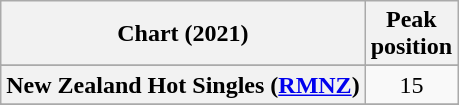<table class="wikitable sortable plainrowheaders" style="text-align:center">
<tr>
<th scope="col">Chart (2021)</th>
<th scope="col">Peak<br>position</th>
</tr>
<tr>
</tr>
<tr>
</tr>
<tr>
<th scope="row">New Zealand Hot Singles (<a href='#'>RMNZ</a>)</th>
<td>15</td>
</tr>
<tr>
</tr>
<tr>
</tr>
<tr>
</tr>
</table>
